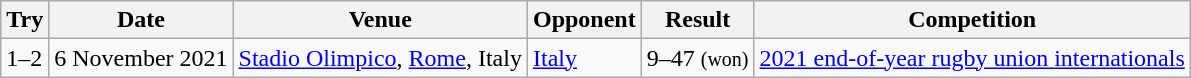<table class="wikitable sortable" style="text-align:left">
<tr>
<th>Try</th>
<th>Date</th>
<th>Venue</th>
<th>Opponent</th>
<th>Result</th>
<th>Competition</th>
</tr>
<tr>
<td>1–2</td>
<td>6 November 2021</td>
<td><a href='#'>Stadio Olimpico</a>, <a href='#'>Rome</a>, Italy</td>
<td><a href='#'>Italy</a></td>
<td>9–47 <small>(won)</small></td>
<td><a href='#'>2021 end-of-year rugby union internationals</a></td>
</tr>
</table>
